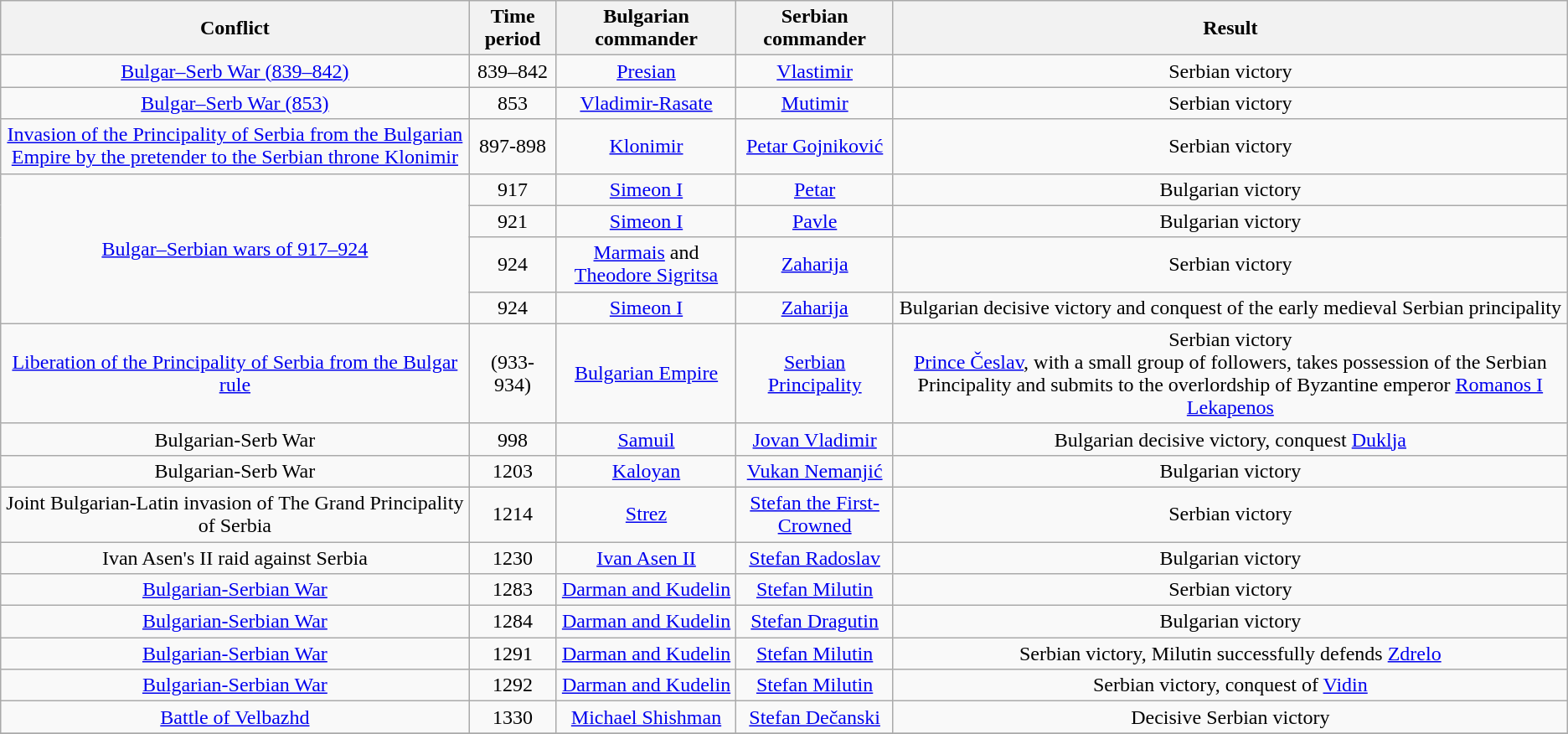<table class="wikitable sortable" style="text-align:center">
<tr>
<th>Conflict</th>
<th>Time period</th>
<th>Bulgarian commander</th>
<th>Serbian commander</th>
<th>Result</th>
</tr>
<tr>
<td><a href='#'>Bulgar–Serb War (839–842)</a></td>
<td>839–842</td>
<td><a href='#'>Presian</a></td>
<td><a href='#'>Vlastimir</a></td>
<td>Serbian victory</td>
</tr>
<tr>
<td><a href='#'>Bulgar–Serb War (853)</a></td>
<td>853</td>
<td><a href='#'>Vladimir-Rasate</a></td>
<td><a href='#'>Mutimir</a></td>
<td>Serbian victory</td>
</tr>
<tr>
<td><a href='#'>Invasion of the Principality of Serbia from the Bulgarian Empire by the pretender to the Serbian throne Klonimir</a></td>
<td>897-898</td>
<td><a href='#'>Klonimir</a></td>
<td><a href='#'>Petar Gojniković</a></td>
<td>Serbian victory </td>
</tr>
<tr>
<td rowspan=4><a href='#'>Bulgar–Serbian wars of 917–924</a></td>
<td>917</td>
<td><a href='#'>Simeon I</a></td>
<td><a href='#'>Petar</a></td>
<td>Bulgarian victory</td>
</tr>
<tr>
<td>921</td>
<td><a href='#'>Simeon I</a></td>
<td><a href='#'>Pavle</a></td>
<td>Bulgarian victory</td>
</tr>
<tr>
<td>924</td>
<td><a href='#'>Marmais</a> and <a href='#'>Theodore Sigritsa</a></td>
<td><a href='#'>Zaharija</a></td>
<td>Serbian victory</td>
</tr>
<tr>
<td>924</td>
<td><a href='#'>Simeon I</a></td>
<td><a href='#'>Zaharija</a></td>
<td>Bulgarian decisive victory and conquest of the early medieval Serbian principality</td>
</tr>
<tr>
<td><a href='#'>Liberation of the Principality of Serbia from the Bulgar rule</a></td>
<td>(933-934)</td>
<td><a href='#'>Bulgarian Empire</a></td>
<td><a href='#'>Serbian Principality</a></td>
<td>Serbian victory<br><a href='#'>Prince Česlav</a>, with a small group of followers, takes possession of the Serbian Principality and submits to the overlordship of Byzantine emperor <a href='#'>Romanos I Lekapenos</a></td>
</tr>
<tr>
<td>Bulgarian-Serb War</td>
<td>998</td>
<td><a href='#'>Samuil</a></td>
<td><a href='#'>Jovan Vladimir</a></td>
<td>Bulgarian decisive victory, conquest <a href='#'>Duklja</a></td>
</tr>
<tr>
<td>Bulgarian-Serb War</td>
<td>1203</td>
<td><a href='#'>Kaloyan</a></td>
<td><a href='#'>Vukan Nemanjić</a></td>
<td>Bulgarian victory</td>
</tr>
<tr>
<td>Joint Bulgarian-Latin invasion of The Grand Principality of Serbia</td>
<td>1214</td>
<td><a href='#'>Strez</a></td>
<td><a href='#'>Stefan the First-Crowned</a></td>
<td>Serbian victory</td>
</tr>
<tr>
<td>Ivan Asen's II raid against Serbia</td>
<td>1230</td>
<td><a href='#'>Ivan Asen II</a></td>
<td><a href='#'>Stefan Radoslav</a></td>
<td>Bulgarian victory</td>
</tr>
<tr>
<td><a href='#'>Bulgarian-Serbian War</a></td>
<td>1283</td>
<td><a href='#'>Darman and Kudelin</a></td>
<td><a href='#'>Stefan Milutin</a></td>
<td style="text-align:center;">Serbian victory</td>
</tr>
<tr>
<td><a href='#'>Bulgarian-Serbian War</a></td>
<td>1284</td>
<td><a href='#'>Darman and Kudelin</a></td>
<td><a href='#'>Stefan Dragutin</a></td>
<td>Bulgarian victory</td>
</tr>
<tr>
<td><a href='#'>Bulgarian-Serbian War</a></td>
<td>1291</td>
<td><a href='#'>Darman and Kudelin</a></td>
<td><a href='#'>Stefan Milutin</a></td>
<td style="text-align:center;">Serbian victory, Milutin successfully defends <a href='#'>Zdrelo</a></td>
</tr>
<tr>
<td><a href='#'>Bulgarian-Serbian War</a></td>
<td>1292</td>
<td><a href='#'>Darman and Kudelin</a></td>
<td><a href='#'>Stefan Milutin</a></td>
<td style="text-align:center;">Serbian victory, conquest of <a href='#'>Vidin</a></td>
</tr>
<tr>
<td><a href='#'>Battle of Velbazhd</a></td>
<td>1330</td>
<td><a href='#'>Michael Shishman</a></td>
<td><a href='#'>Stefan Dečanski</a></td>
<td>Decisive Serbian victory</td>
</tr>
<tr>
</tr>
</table>
